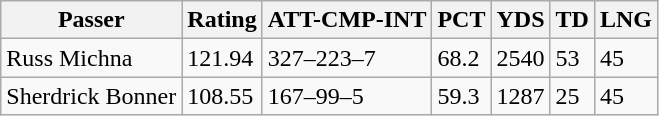<table class="wikitable">
<tr>
<th>Passer</th>
<th>Rating</th>
<th>ATT-CMP-INT</th>
<th>PCT</th>
<th>YDS</th>
<th>TD</th>
<th>LNG</th>
</tr>
<tr>
<td>Russ Michna</td>
<td>121.94</td>
<td>327–223–7</td>
<td>68.2</td>
<td>2540</td>
<td>53</td>
<td>45</td>
</tr>
<tr>
<td>Sherdrick Bonner</td>
<td>108.55</td>
<td>167–99–5</td>
<td>59.3</td>
<td>1287</td>
<td>25</td>
<td>45</td>
</tr>
</table>
